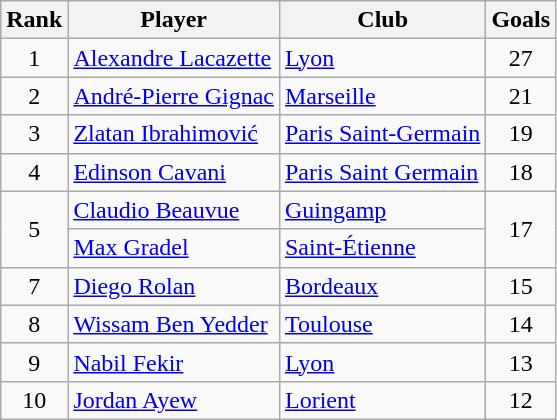<table class="wikitable" style="text-align:center">
<tr>
<th>Rank</th>
<th>Player</th>
<th>Club</th>
<th>Goals</th>
</tr>
<tr>
<td>1</td>
<td align="left"> <a href='#'>Alexandre Lacazette</a></td>
<td align="left"><a href='#'>Lyon</a></td>
<td>27</td>
</tr>
<tr>
<td>2</td>
<td align="left"> <a href='#'>André-Pierre Gignac</a></td>
<td align="left"><a href='#'>Marseille</a></td>
<td>21</td>
</tr>
<tr>
<td>3</td>
<td align="left"> <a href='#'>Zlatan Ibrahimović</a></td>
<td align="left"><a href='#'>Paris Saint-Germain</a></td>
<td>19</td>
</tr>
<tr>
<td>4</td>
<td align="left"> <a href='#'>Edinson Cavani</a></td>
<td align="left"><a href='#'>Paris Saint Germain</a></td>
<td>18</td>
</tr>
<tr>
<td rowspan="2">5</td>
<td align="left"> <a href='#'>Claudio Beauvue</a></td>
<td align="left"><a href='#'>Guingamp</a></td>
<td rowspan="2">17</td>
</tr>
<tr>
<td align="left"> <a href='#'>Max Gradel</a></td>
<td align="left"><a href='#'>Saint-Étienne</a></td>
</tr>
<tr>
<td>7</td>
<td align="left"> <a href='#'>Diego Rolan</a></td>
<td align="left"><a href='#'>Bordeaux</a></td>
<td>15</td>
</tr>
<tr>
<td>8</td>
<td align="left"> <a href='#'>Wissam Ben Yedder</a></td>
<td align="left"><a href='#'>Toulouse</a></td>
<td>14</td>
</tr>
<tr>
<td>9</td>
<td align="left"> <a href='#'>Nabil Fekir</a></td>
<td align="left"><a href='#'>Lyon</a></td>
<td>13</td>
</tr>
<tr>
<td>10</td>
<td align="left"> <a href='#'>Jordan Ayew</a></td>
<td align="left"><a href='#'>Lorient</a></td>
<td>12</td>
</tr>
</table>
